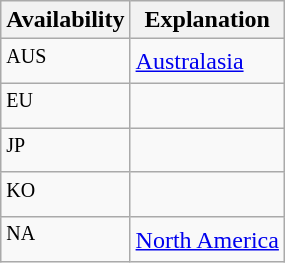<table class="wikitable">
<tr>
<th>Availability</th>
<th>Explanation</th>
</tr>
<tr>
<td><sup>AUS</sup></td>
<td><a href='#'>Australasia</a></td>
</tr>
<tr>
<td><sup>EU</sup></td>
<td></td>
</tr>
<tr>
<td><sup>JP</sup></td>
<td></td>
</tr>
<tr>
<td><sup>KO</sup></td>
<td></td>
</tr>
<tr>
<td><sup>NA</sup></td>
<td><a href='#'>North America</a></td>
</tr>
</table>
